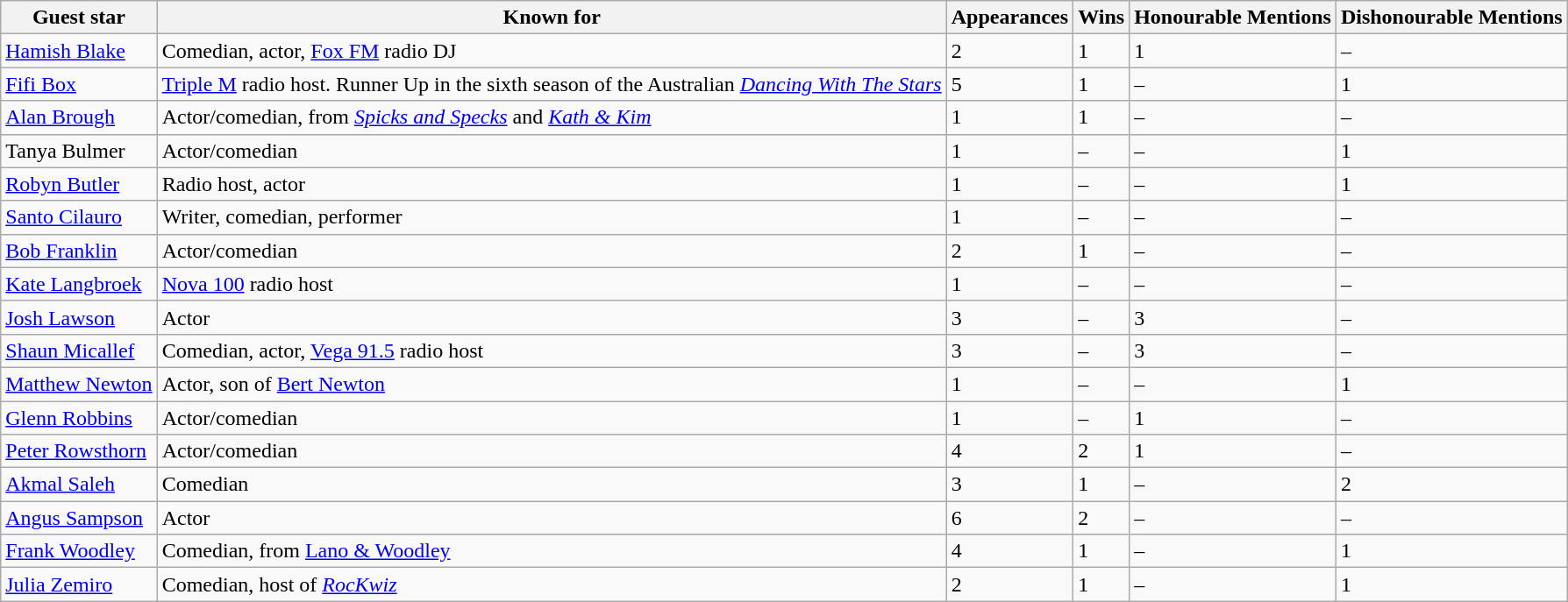<table class="wikitable">
<tr>
<th>Guest star</th>
<th>Known for</th>
<th>Appearances</th>
<th>Wins</th>
<th>Honourable Mentions</th>
<th>Dishonourable Mentions</th>
</tr>
<tr>
<td><a href='#'>Hamish Blake</a></td>
<td>Comedian, actor, <a href='#'>Fox FM</a> radio DJ</td>
<td>2</td>
<td>1</td>
<td>1</td>
<td>–</td>
</tr>
<tr>
<td><a href='#'>Fifi Box</a></td>
<td><a href='#'>Triple M</a> radio host. Runner Up in the sixth season of the Australian <em><a href='#'>Dancing With The Stars</a></em></td>
<td>5</td>
<td>1</td>
<td>–</td>
<td>1</td>
</tr>
<tr>
<td><a href='#'>Alan Brough</a></td>
<td>Actor/comedian, from <em><a href='#'>Spicks and Specks</a></em> and <em><a href='#'>Kath & Kim</a></em></td>
<td>1</td>
<td>1</td>
<td>–</td>
<td>–</td>
</tr>
<tr>
<td>Tanya Bulmer</td>
<td>Actor/comedian</td>
<td>1</td>
<td>–</td>
<td>–</td>
<td>1</td>
</tr>
<tr>
<td><a href='#'>Robyn Butler</a></td>
<td>Radio host, actor</td>
<td>1</td>
<td>–</td>
<td>–</td>
<td>1</td>
</tr>
<tr>
<td><a href='#'>Santo Cilauro</a></td>
<td>Writer, comedian, performer</td>
<td>1</td>
<td>–</td>
<td>–</td>
<td>–</td>
</tr>
<tr>
<td><a href='#'>Bob Franklin</a></td>
<td>Actor/comedian</td>
<td>2</td>
<td>1</td>
<td>–</td>
<td>–</td>
</tr>
<tr>
<td><a href='#'>Kate Langbroek</a></td>
<td><a href='#'>Nova 100</a> radio host</td>
<td>1</td>
<td>–</td>
<td>–</td>
<td>–</td>
</tr>
<tr>
<td><a href='#'>Josh Lawson</a></td>
<td>Actor</td>
<td>3</td>
<td>–</td>
<td>3</td>
<td>–</td>
</tr>
<tr>
<td><a href='#'>Shaun Micallef</a></td>
<td>Comedian, actor, <a href='#'>Vega 91.5</a> radio host</td>
<td>3</td>
<td>–</td>
<td>3</td>
<td>–</td>
</tr>
<tr>
<td><a href='#'>Matthew Newton</a></td>
<td>Actor, son of <a href='#'>Bert Newton</a></td>
<td>1</td>
<td>–</td>
<td>–</td>
<td>1</td>
</tr>
<tr>
<td><a href='#'>Glenn Robbins</a></td>
<td>Actor/comedian</td>
<td>1</td>
<td>–</td>
<td>1</td>
<td>–</td>
</tr>
<tr>
<td><a href='#'>Peter Rowsthorn</a></td>
<td>Actor/comedian</td>
<td>4</td>
<td>2</td>
<td>1</td>
<td>–</td>
</tr>
<tr>
<td><a href='#'>Akmal Saleh</a></td>
<td>Comedian</td>
<td>3</td>
<td>1</td>
<td>–</td>
<td>2</td>
</tr>
<tr>
<td><a href='#'>Angus Sampson</a></td>
<td>Actor</td>
<td>6</td>
<td>2</td>
<td>–</td>
<td>–</td>
</tr>
<tr>
<td><a href='#'>Frank Woodley</a></td>
<td>Comedian, from <a href='#'>Lano & Woodley</a></td>
<td>4</td>
<td>1</td>
<td>–</td>
<td>1</td>
</tr>
<tr>
<td><a href='#'>Julia Zemiro</a></td>
<td>Comedian, host of <em><a href='#'>RocKwiz</a></em></td>
<td>2</td>
<td>1</td>
<td>–</td>
<td>1</td>
</tr>
</table>
